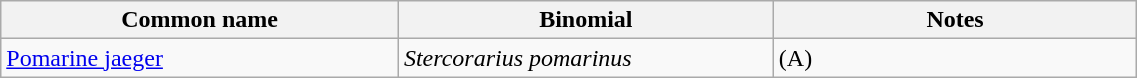<table width=60% class="wikitable">
<tr>
<th width=35%>Common name</th>
<th width=33%>Binomial</th>
<th width=32%>Notes</th>
</tr>
<tr>
<td><a href='#'>Pomarine jaeger</a></td>
<td><em>Stercorarius pomarinus</em></td>
<td>(A)</td>
</tr>
</table>
